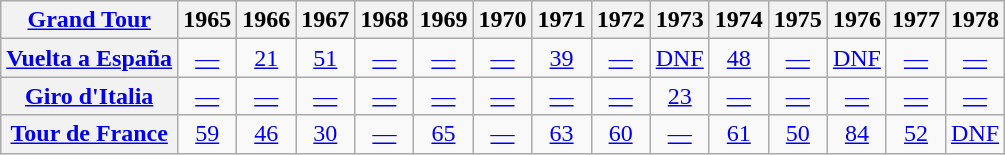<table class="wikitable plainrowheaders">
<tr>
<th scope="col"><a href='#'>Grand Tour</a></th>
<th scope="col">1965</th>
<th scope="col">1966</th>
<th scope="col">1967</th>
<th scope="col">1968</th>
<th scope="col">1969</th>
<th scope="col">1970</th>
<th scope="col">1971</th>
<th scope="col">1972</th>
<th scope="col">1973</th>
<th scope="col">1974</th>
<th scope="col">1975</th>
<th scope="col">1976</th>
<th scope="col">1977</th>
<th scope="col">1978</th>
</tr>
<tr style="text-align:center;">
<th scope="row"> <a href='#'>Vuelta a España</a></th>
<td><a href='#'>—</a></td>
<td><a href='#'>21</a></td>
<td><a href='#'>51</a></td>
<td><a href='#'>—</a></td>
<td><a href='#'>—</a></td>
<td><a href='#'>—</a></td>
<td><a href='#'>39</a></td>
<td><a href='#'>—</a></td>
<td><a href='#'>DNF</a></td>
<td><a href='#'>48</a></td>
<td><a href='#'>—</a></td>
<td><a href='#'>DNF</a></td>
<td><a href='#'>—</a></td>
<td><a href='#'>—</a></td>
</tr>
<tr style="text-align:center;">
<th scope="row"> <a href='#'>Giro d'Italia</a></th>
<td><a href='#'>—</a></td>
<td><a href='#'>—</a></td>
<td><a href='#'>—</a></td>
<td><a href='#'>—</a></td>
<td><a href='#'>—</a></td>
<td><a href='#'>—</a></td>
<td><a href='#'>—</a></td>
<td><a href='#'>—</a></td>
<td><a href='#'>23</a></td>
<td><a href='#'>—</a></td>
<td><a href='#'>—</a></td>
<td><a href='#'>—</a></td>
<td><a href='#'>—</a></td>
<td><a href='#'>—</a></td>
</tr>
<tr style="text-align:center;">
<th scope="row"> <a href='#'>Tour de France</a></th>
<td><a href='#'>59</a></td>
<td><a href='#'>46</a></td>
<td><a href='#'>30</a></td>
<td><a href='#'>—</a></td>
<td><a href='#'>65</a></td>
<td><a href='#'>—</a></td>
<td><a href='#'>63</a></td>
<td><a href='#'>60</a></td>
<td><a href='#'>—</a></td>
<td><a href='#'>61</a></td>
<td><a href='#'>50</a></td>
<td><a href='#'>84</a></td>
<td><a href='#'>52</a></td>
<td><a href='#'>DNF</a></td>
</tr>
</table>
